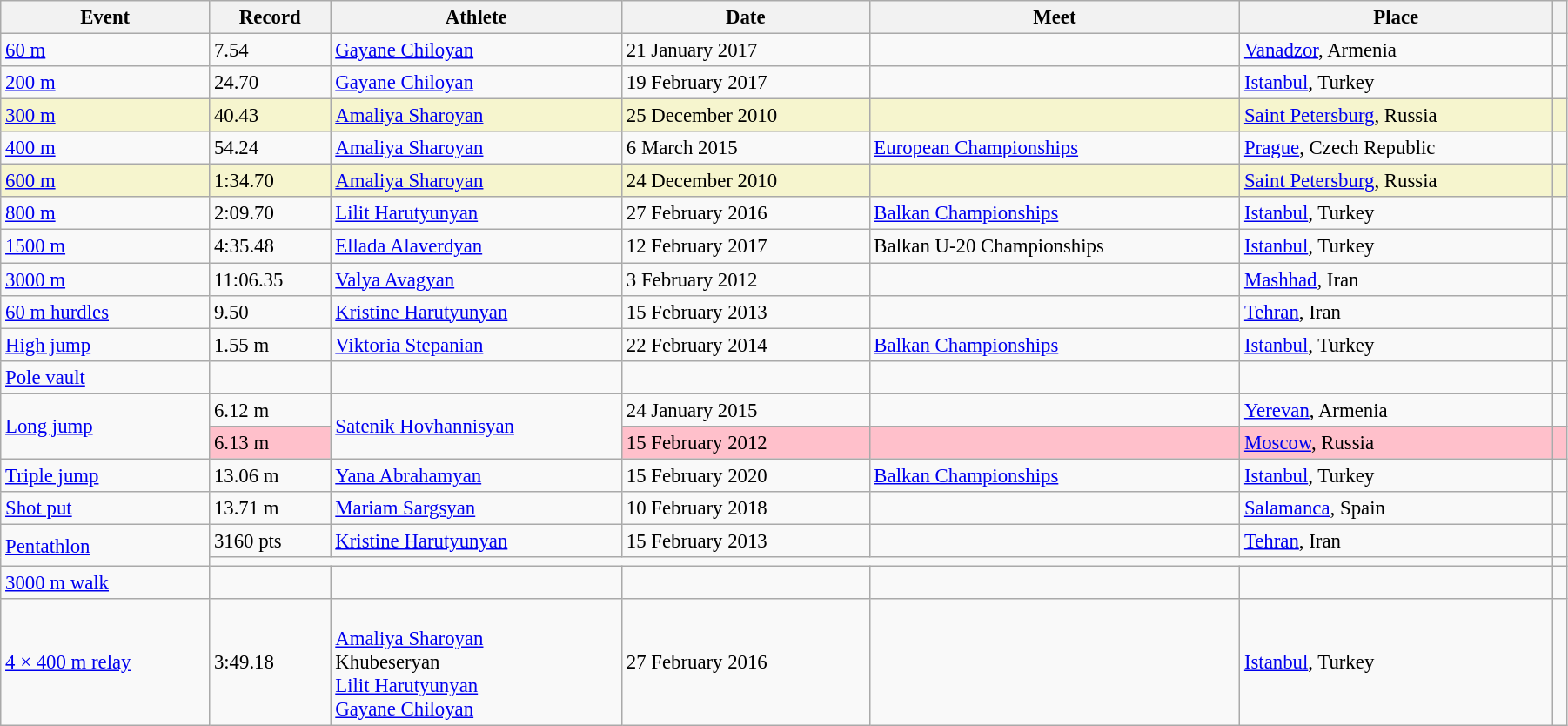<table class="wikitable" style="font-size:95%; width: 95%;">
<tr>
<th>Event</th>
<th>Record</th>
<th>Athlete</th>
<th>Date</th>
<th>Meet</th>
<th>Place</th>
<th></th>
</tr>
<tr>
<td><a href='#'>60 m</a></td>
<td>7.54</td>
<td><a href='#'>Gayane Chiloyan</a></td>
<td>21 January 2017</td>
<td></td>
<td><a href='#'>Vanadzor</a>, Armenia</td>
<td></td>
</tr>
<tr>
<td><a href='#'>200 m</a></td>
<td>24.70</td>
<td><a href='#'>Gayane Chiloyan</a></td>
<td>19 February 2017</td>
<td></td>
<td><a href='#'>Istanbul</a>, Turkey</td>
<td></td>
</tr>
<tr style="background:#f6F5CE;">
<td><a href='#'>300 m</a></td>
<td>40.43</td>
<td><a href='#'>Amaliya Sharoyan</a></td>
<td>25 December 2010</td>
<td></td>
<td><a href='#'>Saint Petersburg</a>, Russia</td>
<td></td>
</tr>
<tr>
<td><a href='#'>400 m</a></td>
<td>54.24</td>
<td><a href='#'>Amaliya Sharoyan</a></td>
<td>6 March 2015</td>
<td><a href='#'>European Championships</a></td>
<td><a href='#'>Prague</a>, Czech Republic</td>
<td></td>
</tr>
<tr style="background:#f6F5CE;">
<td><a href='#'>600 m</a></td>
<td>1:34.70</td>
<td><a href='#'>Amaliya Sharoyan</a></td>
<td>24 December 2010</td>
<td></td>
<td><a href='#'>Saint Petersburg</a>, Russia</td>
<td></td>
</tr>
<tr>
<td><a href='#'>800 m</a></td>
<td>2:09.70</td>
<td><a href='#'>Lilit Harutyunyan</a></td>
<td>27 February 2016</td>
<td><a href='#'>Balkan Championships</a></td>
<td><a href='#'>Istanbul</a>, Turkey</td>
<td></td>
</tr>
<tr>
<td><a href='#'>1500 m</a></td>
<td>4:35.48</td>
<td><a href='#'>Ellada Alaverdyan</a></td>
<td>12 February 2017</td>
<td>Balkan U-20 Championships</td>
<td><a href='#'>Istanbul</a>, Turkey</td>
<td></td>
</tr>
<tr>
<td><a href='#'>3000 m</a></td>
<td>11:06.35</td>
<td><a href='#'>Valya Avagyan</a></td>
<td>3 February 2012</td>
<td></td>
<td><a href='#'>Mashhad</a>, Iran</td>
<td></td>
</tr>
<tr>
<td><a href='#'>60 m hurdles</a></td>
<td>9.50</td>
<td><a href='#'>Kristine Harutyunyan</a></td>
<td>15 February 2013</td>
<td></td>
<td><a href='#'>Tehran</a>, Iran</td>
<td></td>
</tr>
<tr>
<td><a href='#'>High jump</a></td>
<td>1.55 m</td>
<td><a href='#'>Viktoria Stepanian</a></td>
<td>22 February 2014</td>
<td><a href='#'>Balkan Championships</a></td>
<td><a href='#'>Istanbul</a>, Turkey</td>
<td></td>
</tr>
<tr>
<td><a href='#'>Pole vault</a></td>
<td></td>
<td></td>
<td></td>
<td></td>
<td></td>
<td></td>
</tr>
<tr>
<td rowspan=2><a href='#'>Long jump</a></td>
<td>6.12 m </td>
<td rowspan=2><a href='#'>Satenik Hovhannisyan</a></td>
<td>24 January 2015</td>
<td></td>
<td><a href='#'>Yerevan</a>, Armenia</td>
<td></td>
</tr>
<tr style="background:pink">
<td>6.13 m</td>
<td>15 February 2012</td>
<td></td>
<td><a href='#'>Moscow</a>, Russia</td>
<td></td>
</tr>
<tr>
<td><a href='#'>Triple jump</a></td>
<td>13.06 m</td>
<td><a href='#'>Yana Abrahamyan</a></td>
<td>15 February 2020</td>
<td><a href='#'>Balkan Championships</a></td>
<td><a href='#'>Istanbul</a>, Turkey</td>
<td></td>
</tr>
<tr>
<td><a href='#'>Shot put</a></td>
<td>13.71 m</td>
<td><a href='#'>Mariam Sargsyan</a></td>
<td>10 February 2018</td>
<td></td>
<td><a href='#'>Salamanca</a>, Spain</td>
<td></td>
</tr>
<tr>
<td rowspan=2><a href='#'>Pentathlon</a></td>
<td>3160 pts</td>
<td><a href='#'>Kristine Harutyunyan</a></td>
<td>15 February 2013</td>
<td></td>
<td><a href='#'>Tehran</a>, Iran</td>
<td></td>
</tr>
<tr>
<td colspan=5></td>
<td></td>
</tr>
<tr>
<td><a href='#'>3000 m walk</a></td>
<td></td>
<td></td>
<td></td>
<td></td>
<td></td>
<td></td>
</tr>
<tr>
<td><a href='#'>4 × 400 m relay</a></td>
<td>3:49.18</td>
<td><br><a href='#'>Amaliya Sharoyan</a><br>Khubeseryan<br><a href='#'>Lilit Harutyunyan</a><br><a href='#'>Gayane Chiloyan</a></td>
<td>27 February 2016</td>
<td></td>
<td><a href='#'>Istanbul</a>, Turkey</td>
<td></td>
</tr>
</table>
